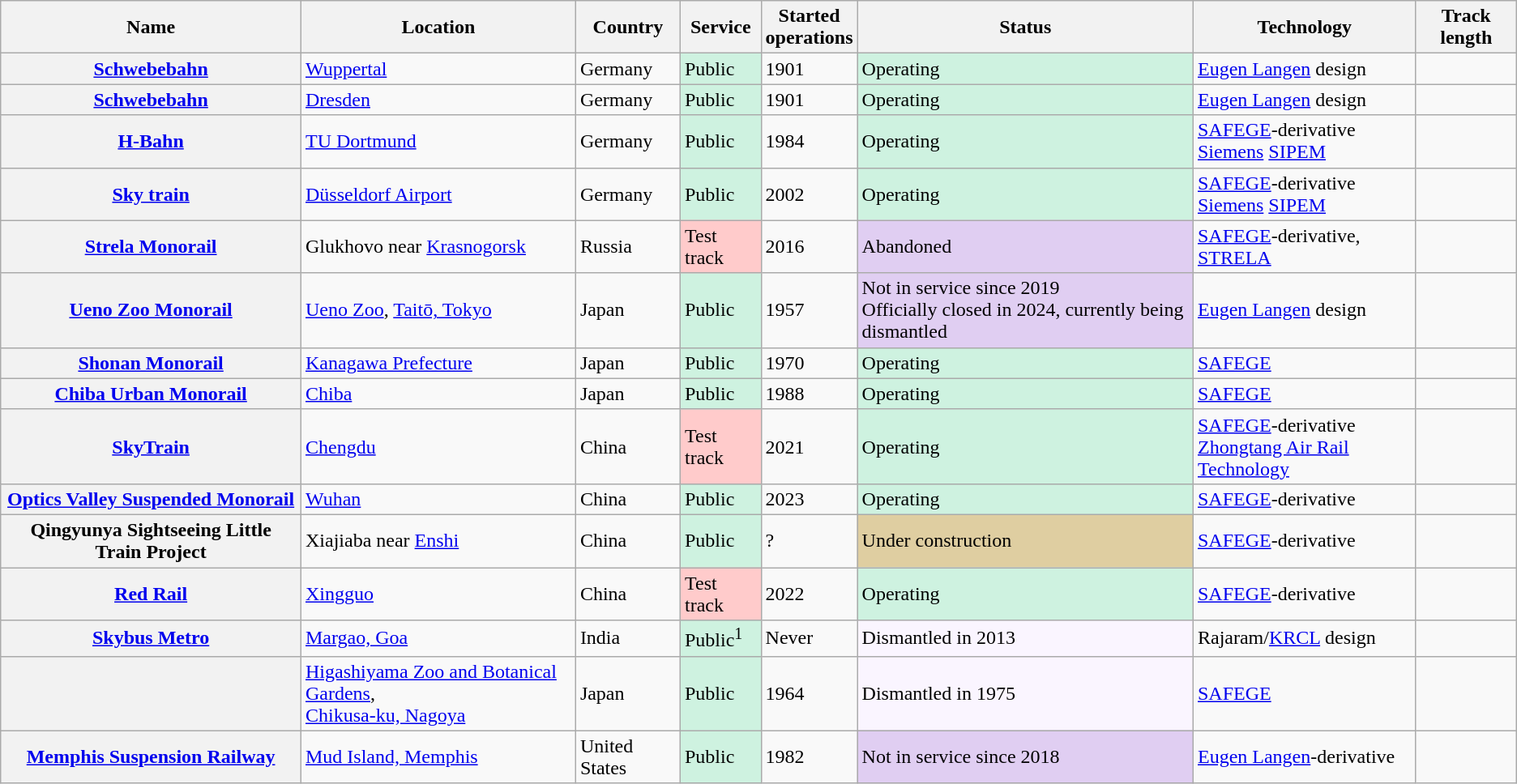<table class="wikitable mw-datatable sortable sort-under-center">
<tr>
<th scope="col" class="unsortable">Name</th>
<th scope="col" class="unsortable">Location</th>
<th>Country</th>
<th>Service</th>
<th>Started<br>operations</th>
<th>Status</th>
<th>Technology</th>
<th>Track length</th>
</tr>
<tr>
<th><a href='#'>Schwebebahn</a></th>
<td><a href='#'>Wuppertal</a></td>
<td>Germany</td>
<td style="background: #CEF2E0;">Public</td>
<td>1901</td>
<td style="background: #CEF2E0;">Operating</td>
<td><a href='#'>Eugen Langen</a> design</td>
<td></td>
</tr>
<tr>
<th><a href='#'>Schwebebahn</a></th>
<td><a href='#'>Dresden</a></td>
<td>Germany</td>
<td style="background: #CEF2E0;">Public</td>
<td>1901</td>
<td style="background: #CEF2E0;">Operating</td>
<td><a href='#'>Eugen Langen</a> design</td>
<td></td>
</tr>
<tr>
<th><a href='#'>H-Bahn</a></th>
<td><a href='#'>TU Dortmund</a></td>
<td>Germany</td>
<td style="background: #CEF2E0;">Public</td>
<td>1984</td>
<td style="background: #CEF2E0;">Operating</td>
<td><a href='#'>SAFEGE</a>-derivative<br><a href='#'>Siemens</a> <a href='#'>SIPEM</a></td>
<td></td>
</tr>
<tr>
<th><a href='#'>Sky train</a></th>
<td><a href='#'>Düsseldorf Airport</a></td>
<td>Germany</td>
<td style="background: #CEF2E0;">Public</td>
<td>2002</td>
<td style="background: #CEF2E0;">Operating</td>
<td><a href='#'>SAFEGE</a>-derivative<br><a href='#'>Siemens</a> <a href='#'>SIPEM</a></td>
<td></td>
</tr>
<tr>
<th><a href='#'>Strela Monorail</a></th>
<td>Glukhovo near <a href='#'>Krasnogorsk</a></td>
<td>Russia</td>
<td style="background: #ffcbcb;">Test track</td>
<td>2016</td>
<td style="background: #E0CEF2;">Abandoned</td>
<td><a href='#'>SAFEGE</a>-derivative,<br><a href='#'>STRELA</a></td>
<td></td>
</tr>
<tr>
<th><a href='#'>Ueno Zoo Monorail</a></th>
<td><a href='#'>Ueno Zoo</a>, <a href='#'>Taitō, Tokyo</a></td>
<td>Japan</td>
<td style="background: #CEF2E0;">Public</td>
<td>1957</td>
<td style="background: #E0CEF2;">Not in service since 2019<br>Officially closed in 2024, currently being dismantled</td>
<td><a href='#'>Eugen Langen</a> design</td>
<td></td>
</tr>
<tr>
<th><a href='#'>Shonan Monorail</a></th>
<td><a href='#'>Kanagawa Prefecture</a></td>
<td>Japan</td>
<td style="background: #CEF2E0;">Public</td>
<td>1970</td>
<td style="background: #CEF2E0;">Operating</td>
<td><a href='#'>SAFEGE</a></td>
<td></td>
</tr>
<tr>
<th><a href='#'>Chiba Urban Monorail</a></th>
<td><a href='#'>Chiba</a></td>
<td>Japan</td>
<td style="background: #CEF2E0;">Public</td>
<td>1988</td>
<td style="background: #CEF2E0;">Operating</td>
<td><a href='#'>SAFEGE</a></td>
<td></td>
</tr>
<tr>
<th><a href='#'>SkyTrain</a></th>
<td><a href='#'>Chengdu</a></td>
<td>China</td>
<td style="background: #ffcbcb;">Test track</td>
<td>2021</td>
<td style="background: #CEF2E0;">Operating</td>
<td><a href='#'>SAFEGE</a>-derivative<br><a href='#'>Zhongtang Air Rail Technology</a></td>
<td></td>
</tr>
<tr>
<th><a href='#'>Optics Valley Suspended Monorail</a></th>
<td><a href='#'>Wuhan</a></td>
<td>China</td>
<td style="background: #CEF2E0;">Public</td>
<td>2023</td>
<td style="background: #CEF2E0;">Operating</td>
<td><a href='#'>SAFEGE</a>-derivative</td>
<td></td>
</tr>
<tr>
<th>Qingyunya Sightseeing Little Train Project</th>
<td>Xiajiaba near <a href='#'>Enshi</a></td>
<td>China</td>
<td style="background: #CEF2E0;">Public</td>
<td>?</td>
<td style="background: #DFCEA1;">Under construction</td>
<td><a href='#'>SAFEGE</a>-derivative</td>
<td></td>
</tr>
<tr>
<th><a href='#'>Red Rail</a></th>
<td><a href='#'>Xingguo</a></td>
<td>China</td>
<td style="background: #ffcbcb;">Test track</td>
<td>2022</td>
<td style="background: #CEF2E0;">Operating</td>
<td><a href='#'>SAFEGE</a>-derivative</td>
<td></td>
</tr>
<tr>
<th><a href='#'>Skybus Metro</a></th>
<td><a href='#'>Margao, Goa</a></td>
<td>India</td>
<td style="background: #CEF2E0;">Public<sup>1</sup></td>
<td>Never</td>
<td style="background: #FAF5FF;">Dismantled in 2013</td>
<td>Rajaram/<a href='#'>KRCL</a> design</td>
<td></td>
</tr>
<tr>
<th></th>
<td><a href='#'>Higashiyama Zoo and Botanical Gardens</a>,<br><a href='#'>Chikusa-ku, Nagoya</a></td>
<td>Japan</td>
<td style="background: #CEF2E0;">Public</td>
<td>1964</td>
<td style="background: #FAF5FF;">Dismantled in 1975</td>
<td><a href='#'>SAFEGE</a></td>
<td></td>
</tr>
<tr>
<th><a href='#'>Memphis Suspension Railway</a></th>
<td><a href='#'>Mud Island, Memphis</a></td>
<td>United States</td>
<td style="background: #CEF2E0;">Public</td>
<td>1982</td>
<td style="background: #E0CEF2;">Not in service since 2018</td>
<td><a href='#'>Eugen Langen</a>-derivative</td>
<td></td>
</tr>
</table>
